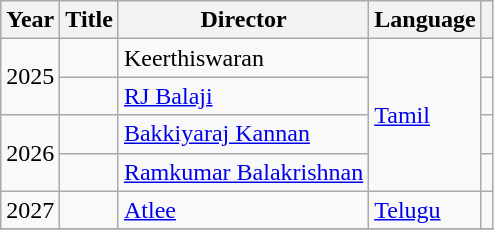<table class="wikitable sortable">
<tr>
<th scope="col">Year</th>
<th scope="col">Title</th>
<th scope="col">Director</th>
<th scope="col">Language</th>
<th scope="col" class="unsortable"></th>
</tr>
<tr>
<td rowspan="2">2025</td>
<td></td>
<td>Keerthiswaran</td>
<td rowspan="4"><a href='#'>Tamil</a></td>
<td></td>
</tr>
<tr>
<td></td>
<td><a href='#'>RJ Balaji</a></td>
<td></td>
</tr>
<tr>
<td rowspan="2">2026</td>
<td></td>
<td><a href='#'>Bakkiyaraj Kannan</a></td>
<td></td>
</tr>
<tr>
<td></td>
<td><a href='#'>Ramkumar Balakrishnan</a></td>
<td></td>
</tr>
<tr>
<td>2027</td>
<td></td>
<td><a href='#'>Atlee</a></td>
<td><a href='#'>Telugu</a></td>
<td></td>
</tr>
<tr>
</tr>
</table>
